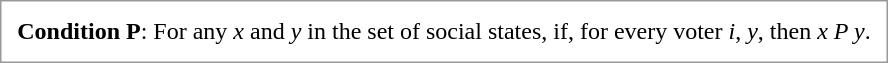<table style="border:1px solid #999; text-align:leftcenter; margin: auto;" cellspacing="10">
<tr>
<td><strong>Condition P</strong>: For any <em>x</em> and <em>y</em> in the set of social states, if, for every voter <em>i</em>, <em> y</em>, then <em>x P y</em>.</td>
</tr>
</table>
